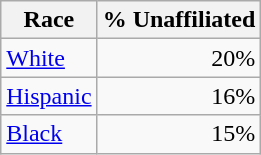<table class="wikitable sortable" style="text-align:right; margin-left:10px">
<tr>
<th align=center>Race</th>
<th>% Unaffiliated</th>
</tr>
<tr>
<td align=left><a href='#'>White</a></td>
<td>20%</td>
</tr>
<tr>
<td align=left><a href='#'>Hispanic</a></td>
<td>16%</td>
</tr>
<tr>
<td align=left><a href='#'>Black</a></td>
<td>15%</td>
</tr>
</table>
